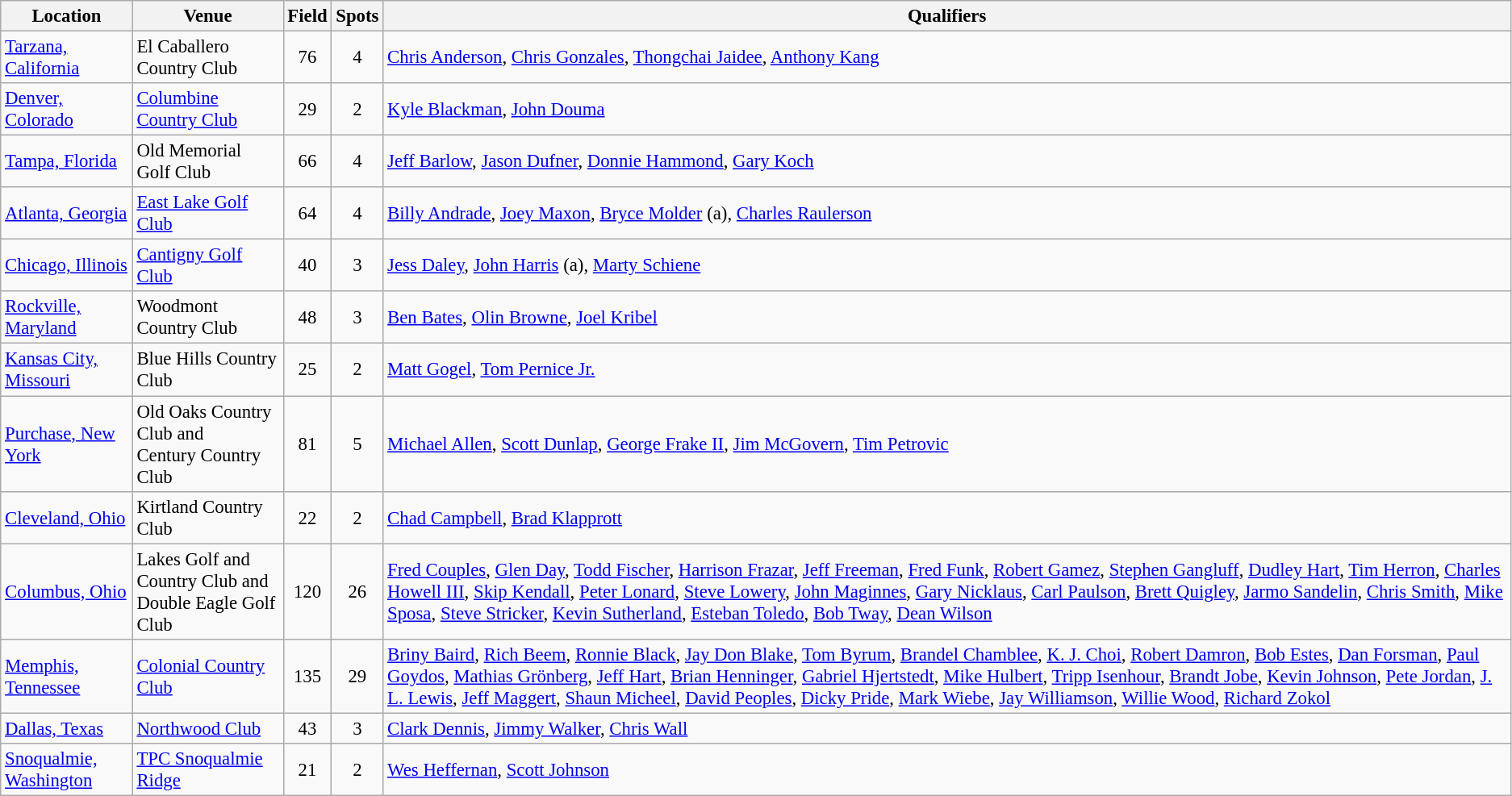<table class=wikitable style=font-size:95%>
<tr>
<th>Location</th>
<th>Venue</th>
<th align=center>Field</th>
<th align=center>Spots</th>
<th>Qualifiers</th>
</tr>
<tr>
<td><a href='#'>Tarzana, California</a></td>
<td>El Caballero Country Club</td>
<td align=center>76</td>
<td align=center>4</td>
<td><a href='#'>Chris Anderson</a>, <a href='#'>Chris Gonzales</a>, <a href='#'>Thongchai Jaidee</a>, <a href='#'>Anthony Kang</a></td>
</tr>
<tr>
<td><a href='#'>Denver, Colorado</a></td>
<td><a href='#'>Columbine Country Club</a></td>
<td align=center>29</td>
<td align=center>2</td>
<td><a href='#'>Kyle Blackman</a>, <a href='#'>John Douma</a></td>
</tr>
<tr>
<td><a href='#'>Tampa, Florida</a></td>
<td>Old Memorial Golf Club</td>
<td align=center>66</td>
<td align=center>4</td>
<td><a href='#'>Jeff Barlow</a>, <a href='#'>Jason Dufner</a>, <a href='#'>Donnie Hammond</a>, <a href='#'>Gary Koch</a></td>
</tr>
<tr>
<td><a href='#'>Atlanta, Georgia</a></td>
<td><a href='#'>East Lake Golf Club</a></td>
<td align=center>64</td>
<td align=center>4</td>
<td><a href='#'>Billy Andrade</a>, <a href='#'>Joey Maxon</a>, <a href='#'>Bryce Molder</a> (a), <a href='#'>Charles Raulerson</a></td>
</tr>
<tr>
<td><a href='#'>Chicago, Illinois</a></td>
<td><a href='#'>Cantigny Golf Club</a></td>
<td align=center>40</td>
<td align=center>3</td>
<td><a href='#'>Jess Daley</a>, <a href='#'>John Harris</a> (a), <a href='#'>Marty Schiene</a></td>
</tr>
<tr>
<td><a href='#'>Rockville, Maryland</a></td>
<td>Woodmont Country Club</td>
<td align=center>48</td>
<td align=center>3</td>
<td><a href='#'>Ben Bates</a>, <a href='#'>Olin Browne</a>, <a href='#'>Joel Kribel</a></td>
</tr>
<tr>
<td><a href='#'>Kansas City, Missouri</a></td>
<td>Blue Hills Country Club</td>
<td align=center>25</td>
<td align=center>2</td>
<td><a href='#'>Matt Gogel</a>, <a href='#'>Tom Pernice Jr.</a></td>
</tr>
<tr>
<td><a href='#'>Purchase, New York</a></td>
<td>Old Oaks Country Club and<br>Century Country Club</td>
<td align=center>81</td>
<td align=center>5</td>
<td><a href='#'>Michael Allen</a>, <a href='#'>Scott Dunlap</a>, <a href='#'>George Frake II</a>, <a href='#'>Jim McGovern</a>, <a href='#'>Tim Petrovic</a></td>
</tr>
<tr>
<td><a href='#'>Cleveland, Ohio</a></td>
<td>Kirtland Country Club</td>
<td align=center>22</td>
<td align=center>2</td>
<td><a href='#'>Chad Campbell</a>, <a href='#'>Brad Klapprott</a></td>
</tr>
<tr>
<td><a href='#'>Columbus, Ohio</a></td>
<td>Lakes Golf and Country Club and<br>Double Eagle Golf Club</td>
<td align=center>120</td>
<td align=center>26</td>
<td><a href='#'>Fred Couples</a>, <a href='#'>Glen Day</a>, <a href='#'>Todd Fischer</a>, <a href='#'>Harrison Frazar</a>, <a href='#'>Jeff Freeman</a>, <a href='#'>Fred Funk</a>, <a href='#'>Robert Gamez</a>, <a href='#'>Stephen Gangluff</a>, <a href='#'>Dudley Hart</a>, <a href='#'>Tim Herron</a>, <a href='#'>Charles Howell III</a>, <a href='#'>Skip Kendall</a>, <a href='#'>Peter Lonard</a>, <a href='#'>Steve Lowery</a>, <a href='#'>John Maginnes</a>, <a href='#'>Gary Nicklaus</a>, <a href='#'>Carl Paulson</a>, <a href='#'>Brett Quigley</a>, <a href='#'>Jarmo Sandelin</a>, <a href='#'>Chris Smith</a>, <a href='#'>Mike Sposa</a>, <a href='#'>Steve Stricker</a>, <a href='#'>Kevin Sutherland</a>, <a href='#'>Esteban Toledo</a>, <a href='#'>Bob Tway</a>, <a href='#'>Dean Wilson</a></td>
</tr>
<tr>
<td><a href='#'>Memphis, Tennessee</a></td>
<td><a href='#'>Colonial Country Club</a></td>
<td align=center>135</td>
<td align=center>29</td>
<td><a href='#'>Briny Baird</a>, <a href='#'>Rich Beem</a>, <a href='#'>Ronnie Black</a>, <a href='#'>Jay Don Blake</a>, <a href='#'>Tom Byrum</a>, <a href='#'>Brandel Chamblee</a>, <a href='#'>K. J. Choi</a>, <a href='#'>Robert Damron</a>, <a href='#'>Bob Estes</a>, <a href='#'>Dan Forsman</a>, <a href='#'>Paul Goydos</a>, <a href='#'>Mathias Grönberg</a>, <a href='#'>Jeff Hart</a>, <a href='#'>Brian Henninger</a>, <a href='#'>Gabriel Hjertstedt</a>, <a href='#'>Mike Hulbert</a>, <a href='#'>Tripp Isenhour</a>, <a href='#'>Brandt Jobe</a>, <a href='#'>Kevin Johnson</a>, <a href='#'>Pete Jordan</a>, <a href='#'>J. L. Lewis</a>, <a href='#'>Jeff Maggert</a>, <a href='#'>Shaun Micheel</a>, <a href='#'>David Peoples</a>, <a href='#'>Dicky Pride</a>, <a href='#'>Mark Wiebe</a>, <a href='#'>Jay Williamson</a>, <a href='#'>Willie Wood</a>, <a href='#'>Richard Zokol</a></td>
</tr>
<tr>
<td><a href='#'>Dallas, Texas</a></td>
<td><a href='#'>Northwood Club</a></td>
<td align=center>43</td>
<td align=center>3</td>
<td><a href='#'>Clark Dennis</a>, <a href='#'>Jimmy Walker</a>, <a href='#'>Chris Wall</a></td>
</tr>
<tr>
<td><a href='#'>Snoqualmie, Washington</a></td>
<td><a href='#'>TPC Snoqualmie Ridge</a></td>
<td align=center>21</td>
<td align=center>2</td>
<td><a href='#'>Wes Heffernan</a>, <a href='#'>Scott Johnson</a></td>
</tr>
</table>
